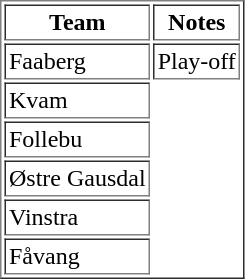<table border="1" cellpadding="2">
<tr>
<th>Team</th>
<th>Notes</th>
</tr>
<tr>
<td>Faaberg</td>
<td>Play-off</td>
</tr>
<tr>
<td>Kvam</td>
</tr>
<tr>
<td>Follebu</td>
</tr>
<tr>
<td>Østre Gausdal</td>
</tr>
<tr>
<td>Vinstra</td>
</tr>
<tr>
<td>Fåvang</td>
</tr>
</table>
